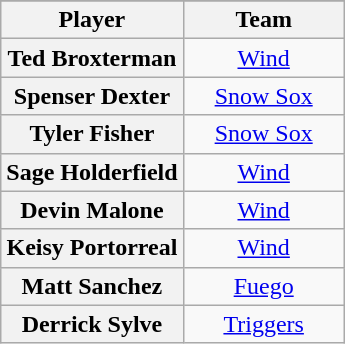<table class="wikitable sortable plainrowheaders" style="text-align:center;">
<tr>
</tr>
<tr>
<th scope="col">Player</th>
<th scope="col" style="width:100px;">Team</th>
</tr>
<tr>
<th scope="row" style="text-align:center">Ted Broxterman</th>
<td><a href='#'>Wind</a></td>
</tr>
<tr>
<th scope="row" style="text-align:center">Spenser Dexter</th>
<td><a href='#'>Snow Sox</a></td>
</tr>
<tr>
<th scope="row" style="text-align:center">Tyler Fisher</th>
<td><a href='#'>Snow Sox</a></td>
</tr>
<tr>
<th scope="row" style="text-align:center">Sage Holderfield</th>
<td><a href='#'>Wind</a></td>
</tr>
<tr>
<th scope="row" style="text-align:center">Devin Malone</th>
<td><a href='#'>Wind</a></td>
</tr>
<tr>
<th scope="row" style="text-align:center">Keisy Portorreal</th>
<td><a href='#'>Wind</a></td>
</tr>
<tr>
<th scope="row" style="text-align:center">Matt Sanchez</th>
<td><a href='#'>Fuego</a></td>
</tr>
<tr>
<th scope="row" style="text-align:center">Derrick Sylve</th>
<td><a href='#'>Triggers</a></td>
</tr>
</table>
